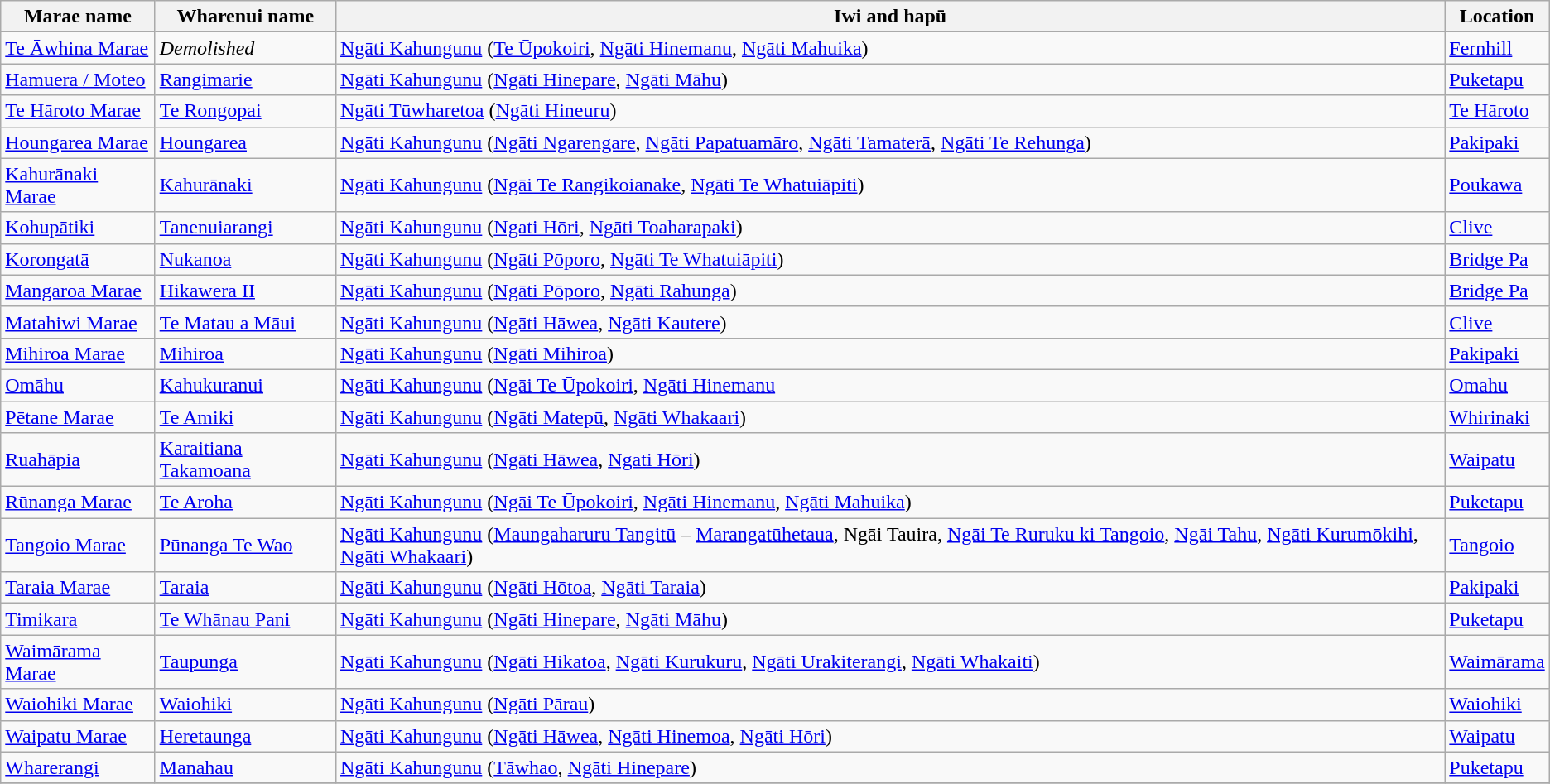<table class="wikitable sortable">
<tr>
<th>Marae name</th>
<th>Wharenui name</th>
<th>Iwi and hapū</th>
<th>Location</th>
</tr>
<tr>
<td><a href='#'>Te Āwhina Marae</a></td>
<td><em>Demolished</em></td>
<td><a href='#'>Ngāti Kahungunu</a> (<a href='#'>Te Ūpokoiri</a>, <a href='#'>Ngāti Hinemanu</a>, <a href='#'>Ngāti Mahuika</a>)</td>
<td><a href='#'>Fernhill</a></td>
</tr>
<tr>
<td><a href='#'>Hamuera / Moteo</a></td>
<td><a href='#'>Rangimarie</a></td>
<td><a href='#'>Ngāti Kahungunu</a> (<a href='#'>Ngāti Hinepare</a>, <a href='#'>Ngāti Māhu</a>)</td>
<td><a href='#'>Puketapu</a></td>
</tr>
<tr>
<td><a href='#'>Te Hāroto Marae</a></td>
<td><a href='#'>Te Rongopai</a></td>
<td><a href='#'>Ngāti Tūwharetoa</a> (<a href='#'>Ngāti Hineuru</a>)</td>
<td><a href='#'>Te Hāroto</a></td>
</tr>
<tr>
<td><a href='#'>Houngarea Marae</a></td>
<td><a href='#'>Houngarea</a></td>
<td><a href='#'>Ngāti Kahungunu</a> (<a href='#'>Ngāti Ngarengare</a>, <a href='#'>Ngāti Papatuamāro</a>, <a href='#'>Ngāti Tamaterā</a>, <a href='#'>Ngāti Te Rehunga</a>)</td>
<td><a href='#'>Pakipaki</a></td>
</tr>
<tr>
<td><a href='#'>Kahurānaki Marae</a></td>
<td><a href='#'>Kahurānaki</a></td>
<td><a href='#'>Ngāti Kahungunu</a> (<a href='#'>Ngāi Te Rangikoianake</a>, <a href='#'>Ngāti Te Whatuiāpiti</a>)</td>
<td><a href='#'>Poukawa</a></td>
</tr>
<tr>
<td><a href='#'>Kohupātiki</a></td>
<td><a href='#'>Tanenuiarangi</a></td>
<td><a href='#'>Ngāti Kahungunu</a> (<a href='#'>Ngati Hōri</a>, <a href='#'>Ngāti Toaharapaki</a>)</td>
<td><a href='#'>Clive</a></td>
</tr>
<tr>
<td><a href='#'>Korongatā</a></td>
<td><a href='#'>Nukanoa</a></td>
<td><a href='#'>Ngāti Kahungunu</a> (<a href='#'>Ngāti Pōporo</a>, <a href='#'>Ngāti Te Whatuiāpiti</a>)</td>
<td><a href='#'>Bridge Pa</a></td>
</tr>
<tr>
<td><a href='#'>Mangaroa Marae</a></td>
<td><a href='#'>Hikawera II</a></td>
<td><a href='#'>Ngāti Kahungunu</a> (<a href='#'>Ngāti Pōporo</a>, <a href='#'>Ngāti Rahunga</a>)</td>
<td><a href='#'>Bridge Pa</a></td>
</tr>
<tr>
<td><a href='#'>Matahiwi Marae</a></td>
<td><a href='#'>Te Matau a Māui</a></td>
<td><a href='#'>Ngāti Kahungunu</a> (<a href='#'>Ngāti Hāwea</a>, <a href='#'>Ngāti Kautere</a>)</td>
<td><a href='#'>Clive</a></td>
</tr>
<tr>
<td><a href='#'>Mihiroa Marae</a></td>
<td><a href='#'>Mihiroa</a></td>
<td><a href='#'>Ngāti Kahungunu</a> (<a href='#'>Ngāti Mihiroa</a>)</td>
<td><a href='#'>Pakipaki</a></td>
</tr>
<tr>
<td><a href='#'>Omāhu</a></td>
<td><a href='#'>Kahukuranui</a></td>
<td><a href='#'>Ngāti Kahungunu</a> (<a href='#'>Ngāi Te Ūpokoiri</a>, <a href='#'>Ngāti Hinemanu</a></td>
<td><a href='#'>Omahu</a></td>
</tr>
<tr>
<td><a href='#'>Pētane Marae</a></td>
<td><a href='#'>Te Amiki</a></td>
<td><a href='#'>Ngāti Kahungunu</a> (<a href='#'>Ngāti Matepū</a>, <a href='#'>Ngāti Whakaari</a>)</td>
<td><a href='#'>Whirinaki</a></td>
</tr>
<tr>
<td><a href='#'>Ruahāpia</a></td>
<td><a href='#'>Karaitiana Takamoana</a></td>
<td><a href='#'>Ngāti Kahungunu</a> (<a href='#'>Ngāti Hāwea</a>, <a href='#'>Ngati Hōri</a>)</td>
<td><a href='#'>Waipatu</a></td>
</tr>
<tr>
<td><a href='#'>Rūnanga Marae</a></td>
<td><a href='#'>Te Aroha</a></td>
<td><a href='#'>Ngāti Kahungunu</a> (<a href='#'>Ngāi Te Ūpokoiri</a>, <a href='#'>Ngāti Hinemanu</a>, <a href='#'>Ngāti Mahuika</a>)</td>
<td><a href='#'>Puketapu</a></td>
</tr>
<tr>
<td><a href='#'>Tangoio Marae</a></td>
<td><a href='#'>Pūnanga Te Wao</a></td>
<td><a href='#'>Ngāti Kahungunu</a> (<a href='#'>Maungaharuru Tangitū</a> – <a href='#'>Marangatūhetaua</a>, Ngāi Tauira, <a href='#'>Ngāi Te Ruruku ki Tangoio</a>, <a href='#'>Ngāi Tahu</a>, <a href='#'>Ngāti Kurumōkihi</a>, <a href='#'>Ngāti Whakaari</a>)</td>
<td><a href='#'>Tangoio</a></td>
</tr>
<tr>
<td><a href='#'>Taraia Marae</a></td>
<td><a href='#'>Taraia</a></td>
<td><a href='#'>Ngāti Kahungunu</a> (<a href='#'>Ngāti Hōtoa</a>, <a href='#'>Ngāti Taraia</a>)</td>
<td><a href='#'>Pakipaki</a></td>
</tr>
<tr>
<td><a href='#'>Timikara</a></td>
<td><a href='#'>Te Whānau Pani</a></td>
<td><a href='#'>Ngāti Kahungunu</a> (<a href='#'>Ngāti Hinepare</a>, <a href='#'>Ngāti Māhu</a>)</td>
<td><a href='#'>Puketapu</a></td>
</tr>
<tr>
<td><a href='#'>Waimārama Marae</a></td>
<td><a href='#'>Taupunga</a></td>
<td><a href='#'>Ngāti Kahungunu</a> (<a href='#'>Ngāti Hikatoa</a>, <a href='#'>Ngāti Kurukuru</a>, <a href='#'>Ngāti Urakiterangi</a>, <a href='#'>Ngāti Whakaiti</a>)</td>
<td><a href='#'>Waimārama</a></td>
</tr>
<tr>
<td><a href='#'>Waiohiki Marae</a></td>
<td><a href='#'>Waiohiki</a></td>
<td><a href='#'>Ngāti Kahungunu</a> (<a href='#'>Ngāti Pārau</a>)</td>
<td><a href='#'>Waiohiki</a></td>
</tr>
<tr>
<td><a href='#'>Waipatu Marae</a></td>
<td><a href='#'>Heretaunga</a></td>
<td><a href='#'>Ngāti Kahungunu</a> (<a href='#'>Ngāti Hāwea</a>, <a href='#'>Ngāti Hinemoa</a>, <a href='#'>Ngāti Hōri</a>)</td>
<td><a href='#'>Waipatu</a></td>
</tr>
<tr>
<td><a href='#'>Wharerangi</a></td>
<td><a href='#'>Manahau</a></td>
<td><a href='#'>Ngāti Kahungunu</a> (<a href='#'>Tāwhao</a>, <a href='#'>Ngāti Hinepare</a>)</td>
<td><a href='#'>Puketapu</a></td>
</tr>
<tr>
</tr>
</table>
